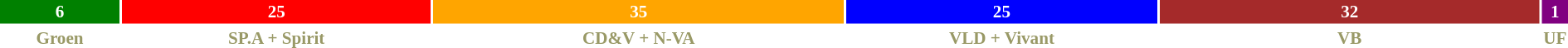<table style="width:100%; font-size:88%; text-align:center;">
<tr style="font-weight:bold">
<td style="background:green; width:7.60%; color:white">6</td>
<td style="background:red; width:19.66%; color:white">25</td>
<td style="background:orange; width:26.09%; color:white">35</td>
<td style="background:blue; width:19.79%; color:white">25</td>
<td style="background:brown; width:24.15%; color:white">32</td>
<td style="background:purple; width:1.07%; color:white">1</td>
</tr>
<tr style="font-weight:bold; color:#996;">
<td>Groen</td>
<td>SP.A + Spirit</td>
<td>CD&V + N-VA</td>
<td>VLD + Vivant</td>
<td>VB</td>
<td>UF</td>
</tr>
</table>
